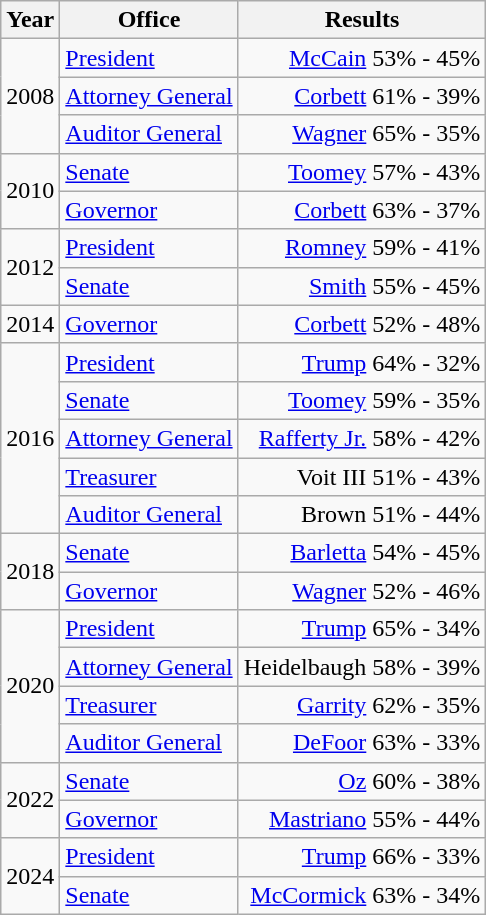<table class=wikitable>
<tr>
<th>Year</th>
<th>Office</th>
<th>Results</th>
</tr>
<tr>
<td rowspan=3>2008</td>
<td><a href='#'>President</a></td>
<td align="right" ><a href='#'>McCain</a> 53% - 45%</td>
</tr>
<tr>
<td><a href='#'>Attorney General</a></td>
<td align="right" ><a href='#'>Corbett</a> 61% - 39%</td>
</tr>
<tr>
<td><a href='#'>Auditor General</a></td>
<td align="right" ><a href='#'>Wagner</a> 65% - 35%</td>
</tr>
<tr>
<td rowspan=2>2010</td>
<td><a href='#'>Senate</a></td>
<td align="right" ><a href='#'>Toomey</a> 57% - 43%</td>
</tr>
<tr>
<td><a href='#'>Governor</a></td>
<td align="right" ><a href='#'>Corbett</a> 63% - 37%</td>
</tr>
<tr>
<td rowspan=2>2012</td>
<td><a href='#'>President</a></td>
<td align="right" ><a href='#'>Romney</a> 59% - 41%</td>
</tr>
<tr>
<td><a href='#'>Senate</a></td>
<td align="right" ><a href='#'>Smith</a> 55% - 45%</td>
</tr>
<tr>
<td>2014</td>
<td><a href='#'>Governor</a></td>
<td align="right" ><a href='#'>Corbett</a> 52% - 48%</td>
</tr>
<tr>
<td rowspan=5>2016</td>
<td><a href='#'>President</a></td>
<td align="right" ><a href='#'>Trump</a> 64% - 32%</td>
</tr>
<tr>
<td><a href='#'>Senate</a></td>
<td align="right" ><a href='#'>Toomey</a> 59% - 35%</td>
</tr>
<tr>
<td><a href='#'>Attorney General</a></td>
<td align="right" ><a href='#'>Rafferty Jr.</a> 58% - 42%</td>
</tr>
<tr>
<td><a href='#'>Treasurer</a></td>
<td align="right" >Voit III 51% - 43%</td>
</tr>
<tr>
<td><a href='#'>Auditor General</a></td>
<td align="right" >Brown 51% - 44%</td>
</tr>
<tr>
<td rowspan=2>2018</td>
<td><a href='#'>Senate</a></td>
<td align="right" ><a href='#'>Barletta</a> 54% - 45%</td>
</tr>
<tr>
<td><a href='#'>Governor</a></td>
<td align="right" ><a href='#'>Wagner</a> 52% - 46%</td>
</tr>
<tr>
<td rowspan=4>2020</td>
<td><a href='#'>President</a></td>
<td align="right" ><a href='#'>Trump</a> 65% - 34%</td>
</tr>
<tr>
<td><a href='#'>Attorney General</a></td>
<td align="right" >Heidelbaugh 58% - 39%</td>
</tr>
<tr>
<td><a href='#'>Treasurer</a></td>
<td align="right" ><a href='#'>Garrity</a> 62% - 35%</td>
</tr>
<tr>
<td><a href='#'>Auditor General</a></td>
<td align="right" ><a href='#'>DeFoor</a> 63% - 33%</td>
</tr>
<tr>
<td rowspan=2>2022</td>
<td><a href='#'>Senate</a></td>
<td align="right" ><a href='#'>Oz</a> 60% - 38%</td>
</tr>
<tr>
<td><a href='#'>Governor</a></td>
<td align="right" ><a href='#'>Mastriano</a> 55% - 44%</td>
</tr>
<tr>
<td rowspan=2>2024</td>
<td><a href='#'>President</a></td>
<td align="right" ><a href='#'>Trump</a> 66% - 33%</td>
</tr>
<tr>
<td><a href='#'>Senate</a></td>
<td align="right" ><a href='#'>McCormick</a> 63% - 34%</td>
</tr>
</table>
